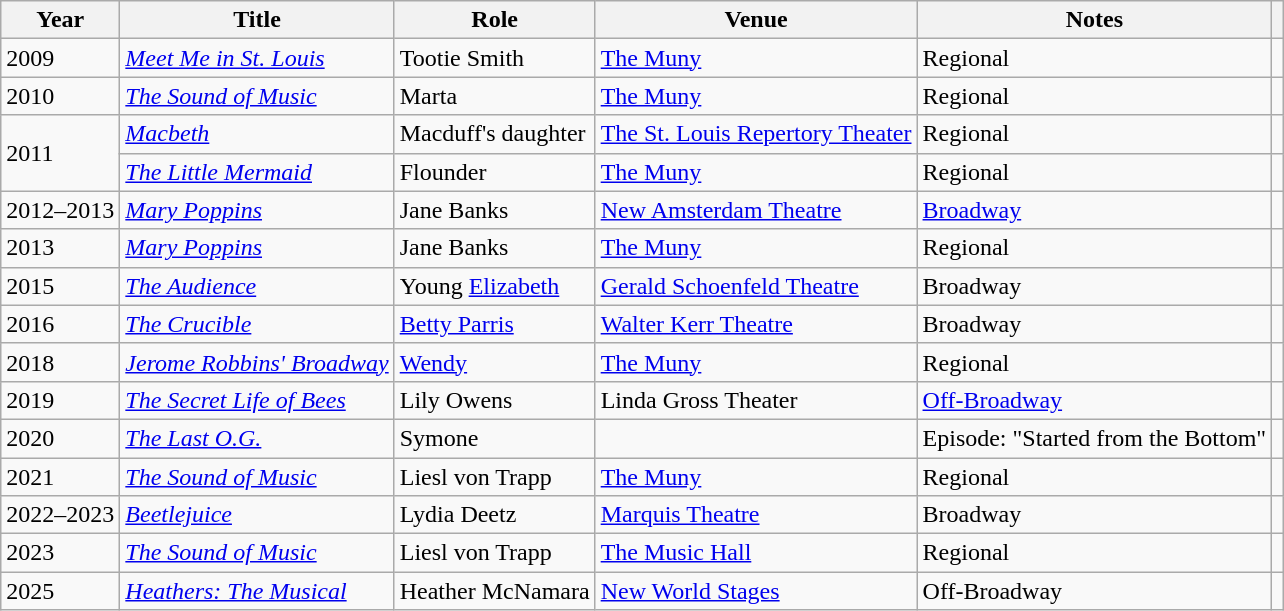<table class="wikitable sortable">
<tr>
<th>Year</th>
<th>Title</th>
<th>Role</th>
<th>Venue</th>
<th class="unsortable">Notes</th>
<th class="unsortable"></th>
</tr>
<tr>
<td>2009</td>
<td><em><a href='#'>Meet Me in St. Louis</a></em></td>
<td>Tootie Smith</td>
<td><a href='#'>The Muny</a></td>
<td>Regional</td>
<td></td>
</tr>
<tr>
<td>2010</td>
<td><em><a href='#'>The Sound of Music</a></em></td>
<td>Marta</td>
<td><a href='#'>The Muny</a></td>
<td>Regional</td>
<td></td>
</tr>
<tr>
<td rowspan="2">2011</td>
<td><em><a href='#'>Macbeth</a></em></td>
<td>Macduff's daughter</td>
<td><a href='#'>The St. Louis Repertory Theater</a></td>
<td>Regional</td>
<td></td>
</tr>
<tr>
<td><em><a href='#'>The Little Mermaid</a></em></td>
<td>Flounder</td>
<td><a href='#'>The Muny</a></td>
<td>Regional</td>
<td></td>
</tr>
<tr>
<td>2012–2013</td>
<td><em><a href='#'>Mary Poppins</a></em></td>
<td>Jane Banks</td>
<td><a href='#'>New Amsterdam Theatre</a></td>
<td><a href='#'>Broadway</a></td>
<td></td>
</tr>
<tr>
<td>2013</td>
<td><em><a href='#'>Mary Poppins</a></em></td>
<td>Jane Banks</td>
<td><a href='#'>The Muny</a></td>
<td>Regional</td>
<td></td>
</tr>
<tr>
<td>2015</td>
<td><em><a href='#'>The Audience</a></em></td>
<td>Young <a href='#'>Elizabeth</a></td>
<td><a href='#'>Gerald Schoenfeld Theatre</a></td>
<td>Broadway</td>
<td></td>
</tr>
<tr>
<td>2016</td>
<td><em><a href='#'>The Crucible</a></em></td>
<td><a href='#'>Betty Parris</a></td>
<td><a href='#'>Walter Kerr Theatre</a></td>
<td>Broadway</td>
<td></td>
</tr>
<tr>
<td>2018</td>
<td><em><a href='#'>Jerome Robbins' Broadway</a></em></td>
<td><a href='#'>Wendy</a></td>
<td><a href='#'>The Muny</a></td>
<td>Regional</td>
<td></td>
</tr>
<tr>
<td>2019</td>
<td><em><a href='#'>The Secret Life of Bees</a></em></td>
<td>Lily Owens</td>
<td>Linda Gross Theater</td>
<td><a href='#'>Off-Broadway</a></td>
<td></td>
</tr>
<tr>
<td>2020</td>
<td><em><a href='#'>The Last O.G.</a></em></td>
<td>Symone</td>
<td></td>
<td>Episode: "Started from the Bottom"</td>
<td></td>
</tr>
<tr>
<td>2021</td>
<td><em><a href='#'>The Sound of Music</a></em></td>
<td>Liesl von Trapp</td>
<td><a href='#'>The Muny</a></td>
<td>Regional</td>
<td></td>
</tr>
<tr>
<td>2022–2023</td>
<td><em><a href='#'>Beetlejuice</a></em></td>
<td>Lydia Deetz</td>
<td><a href='#'>Marquis Theatre</a></td>
<td>Broadway</td>
<td></td>
</tr>
<tr>
<td>2023</td>
<td><em><a href='#'>The Sound of Music</a></em></td>
<td>Liesl von Trapp</td>
<td><a href='#'>The Music Hall</a></td>
<td>Regional</td>
<td></td>
</tr>
<tr>
<td>2025</td>
<td><em><a href='#'>Heathers: The Musical</a></em></td>
<td>Heather McNamara</td>
<td><a href='#'>New World Stages</a></td>
<td>Off-Broadway</td>
<td {{center></td>
</tr>
</table>
